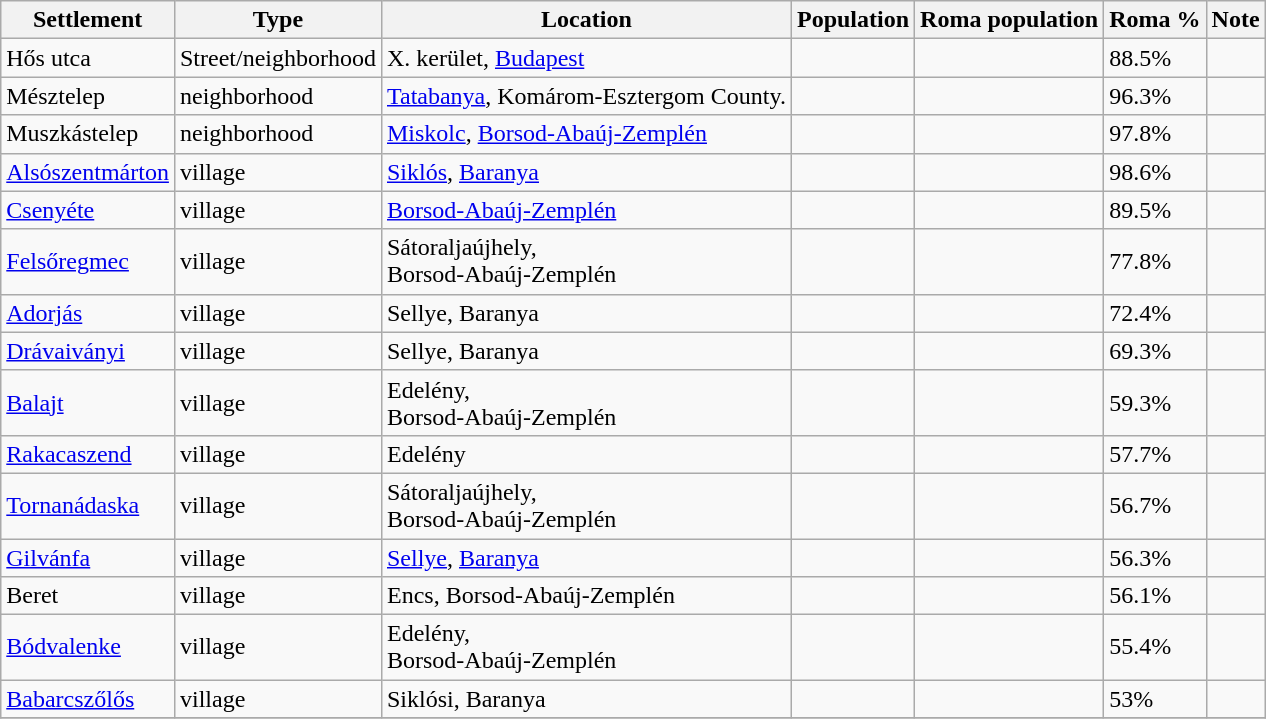<table class="wikitable">
<tr>
<th>Settlement</th>
<th>Type</th>
<th>Location</th>
<th>Population</th>
<th>Roma population</th>
<th>Roma %</th>
<th>Note</th>
</tr>
<tr>
<td>Hős utca</td>
<td>Street/neighborhood</td>
<td>X. kerület, <a href='#'>Budapest</a></td>
<td></td>
<td></td>
<td>88.5%</td>
<td></td>
</tr>
<tr>
<td>Mésztelep</td>
<td>neighborhood</td>
<td><a href='#'>Tatabanya</a>, Komárom-Esztergom County.</td>
<td></td>
<td></td>
<td>96.3%</td>
<td></td>
</tr>
<tr>
<td>Muszkástelep</td>
<td>neighborhood</td>
<td><a href='#'>Miskolc</a>, <a href='#'>Borsod-Abaúj-Zemplén</a></td>
<td></td>
<td></td>
<td>97.8%</td>
<td></td>
</tr>
<tr>
<td><a href='#'>Alsószentmárton</a></td>
<td>village</td>
<td><a href='#'>Siklós</a>, <a href='#'>Baranya</a></td>
<td></td>
<td></td>
<td>98.6%</td>
<td></td>
</tr>
<tr>
<td><a href='#'>Csenyéte</a></td>
<td>village</td>
<td><a href='#'>Borsod-Abaúj-Zemplén</a></td>
<td></td>
<td></td>
<td>89.5%</td>
<td></td>
</tr>
<tr>
<td><a href='#'>Felsőregmec</a></td>
<td>village</td>
<td>Sátoraljaújhely,<br>Borsod-Abaúj-Zemplén</td>
<td></td>
<td></td>
<td>77.8%</td>
<td></td>
</tr>
<tr>
<td><a href='#'>Adorjás</a></td>
<td>village</td>
<td>Sellye, Baranya</td>
<td></td>
<td></td>
<td>72.4%</td>
<td></td>
</tr>
<tr>
<td><a href='#'>Drávaiványi</a></td>
<td>village</td>
<td>Sellye, Baranya</td>
<td></td>
<td></td>
<td>69.3%</td>
<td></td>
</tr>
<tr>
<td><a href='#'>Balajt</a></td>
<td>village</td>
<td>Edelény,<br>Borsod-Abaúj-Zemplén</td>
<td></td>
<td></td>
<td>59.3%</td>
<td></td>
</tr>
<tr>
<td><a href='#'>Rakacaszend</a></td>
<td>village</td>
<td>Edelény</td>
<td></td>
<td></td>
<td>57.7%</td>
<td></td>
</tr>
<tr>
<td><a href='#'>Tornanádaska</a></td>
<td>village</td>
<td>Sátoraljaújhely,<br>Borsod-Abaúj-Zemplén</td>
<td></td>
<td></td>
<td>56.7%</td>
<td></td>
</tr>
<tr>
<td><a href='#'>Gilvánfa</a></td>
<td>village</td>
<td><a href='#'>Sellye</a>, <a href='#'>Baranya</a></td>
<td></td>
<td></td>
<td>56.3%</td>
<td></td>
</tr>
<tr>
<td>Beret</td>
<td>village</td>
<td>Encs, Borsod-Abaúj-Zemplén</td>
<td></td>
<td></td>
<td>56.1%</td>
<td></td>
</tr>
<tr>
<td><a href='#'>Bódvalenke</a></td>
<td>village</td>
<td>Edelény,<br>Borsod-Abaúj-Zemplén</td>
<td></td>
<td></td>
<td>55.4%</td>
<td></td>
</tr>
<tr>
<td><a href='#'>Babarcszőlős</a></td>
<td>village</td>
<td>Siklósi, Baranya</td>
<td></td>
<td></td>
<td>53%</td>
<td></td>
</tr>
<tr>
</tr>
</table>
